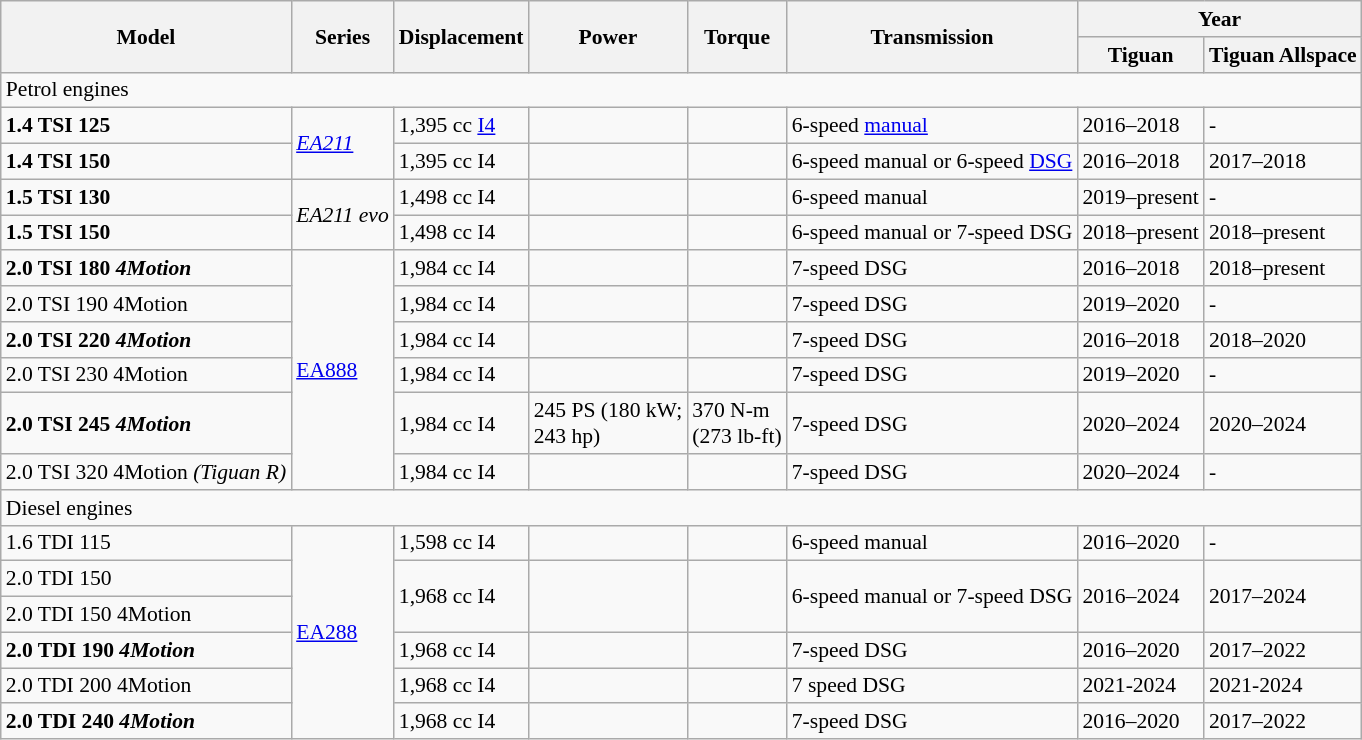<table class="wikitable" style="text-align:left; font-size:90%;">
<tr>
<th rowspan="2">Model</th>
<th rowspan="2">Series</th>
<th rowspan="2">Displacement</th>
<th rowspan="2">Power</th>
<th rowspan="2">Torque</th>
<th rowspan="2">Transmission</th>
<th colspan="2">Year</th>
</tr>
<tr>
<th>Tiguan</th>
<th>Tiguan Allspace</th>
</tr>
<tr>
<td colspan="8" >Petrol engines</td>
</tr>
<tr>
<td><strong>1.4 TSI 125</strong></td>
<td rowspan="2"><em><a href='#'>EA211</a></em></td>
<td>1,395 cc <a href='#'>I4</a></td>
<td></td>
<td></td>
<td>6-speed <a href='#'>manual</a></td>
<td>2016–2018</td>
<td>-</td>
</tr>
<tr>
<td><strong>1.4 TSI 150</strong></td>
<td>1,395 cc I4</td>
<td></td>
<td></td>
<td>6-speed manual or 6-speed <a href='#'>DSG</a></td>
<td>2016–2018</td>
<td>2017–2018</td>
</tr>
<tr>
<td><strong>1.5 TSI 130</strong></td>
<td rowspan="2"><em>EA211 evo</em></td>
<td>1,498 cc I4</td>
<td></td>
<td></td>
<td>6-speed manual</td>
<td>2019–present</td>
<td>-</td>
</tr>
<tr>
<td><strong>1.5 TSI 150</strong></td>
<td>1,498 cc I4</td>
<td></td>
<td></td>
<td>6-speed manual or 7-speed DSG</td>
<td>2018–present</td>
<td>2018–present</td>
</tr>
<tr>
<td><strong>2.0 TSI 180 <em>4Motion<strong><em></td>
<td rowspan="6"></em><a href='#'>EA888</a><em></td>
<td>1,984 cc I4</td>
<td></td>
<td></td>
<td>7-speed DSG</td>
<td>2016–2018</td>
<td>2018–present</td>
</tr>
<tr>
<td></strong>2.0 TSI 190 </em>4Motion</em></strong></td>
<td>1,984 cc I4</td>
<td></td>
<td></td>
<td>7-speed DSG</td>
<td>2019–2020</td>
<td>-</td>
</tr>
<tr>
<td><strong>2.0 TSI 220 <em>4Motion<strong><em></td>
<td>1,984 cc I4</td>
<td></td>
<td></td>
<td>7-speed DSG</td>
<td>2016–2018</td>
<td>2018–2020</td>
</tr>
<tr>
<td></strong>2.0 TSI 230 </em>4Motion</em></strong></td>
<td>1,984 cc I4</td>
<td></td>
<td></td>
<td>7-speed DSG</td>
<td>2019–2020</td>
<td>-</td>
</tr>
<tr>
<td><strong>2.0 TSI 245 <em>4Motion<strong><em></td>
<td>1,984 cc I4</td>
<td>245 PS (180 kW;<br>243 hp)</td>
<td>370 N-m<br>(273 lb-ft)</td>
<td>7-speed DSG</td>
<td>2020–2024</td>
<td>2020–2024</td>
</tr>
<tr>
<td></strong>2.0 TSI 320 </em>4Motion<em> (Tiguan R)<strong></td>
<td>1,984 cc I4</td>
<td></td>
<td></td>
<td>7-speed DSG</td>
<td>2020–2024</td>
<td>-</td>
</tr>
<tr>
<td colspan="8" >Diesel engines</td>
</tr>
<tr>
<td></strong>1.6 TDI 115<strong></td>
<td rowspan="6"></em><a href='#'>EA288</a><em></td>
<td>1,598 cc I4</td>
<td></td>
<td></td>
<td>6-speed manual</td>
<td>2016–2020</td>
<td>-</td>
</tr>
<tr>
<td></strong>2.0 TDI 150<strong></td>
<td rowspan="2">1,968 cc I4</td>
<td rowspan="2"></td>
<td rowspan="2"></td>
<td rowspan="2">6-speed manual or 7-speed DSG</td>
<td rowspan="2">2016–2024</td>
<td rowspan="2">2017–2024</td>
</tr>
<tr>
<td></strong>2.0 TDI 150 </em>4Motion</em></strong></td>
</tr>
<tr>
<td><strong>2.0 TDI 190 <em>4Motion<strong><em></td>
<td>1,968 cc I4</td>
<td></td>
<td></td>
<td>7-speed DSG</td>
<td>2016–2020</td>
<td>2017–2022</td>
</tr>
<tr>
<td></strong>2.0 TDI 200 </em>4Motion</em></strong></td>
<td>1,968 cc I4</td>
<td></td>
<td></td>
<td>7 speed DSG</td>
<td>2021-2024</td>
<td>2021-2024</td>
</tr>
<tr>
<td><strong>2.0 TDI 240 <em>4Motion<strong><em></td>
<td>1,968 cc I4</td>
<td></td>
<td></td>
<td>7-speed DSG</td>
<td>2016–2020</td>
<td>2017–2022</td>
</tr>
</table>
